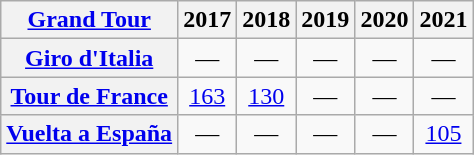<table class="wikitable plainrowheaders">
<tr>
<th scope="col"><a href='#'>Grand Tour</a></th>
<th scope="col">2017</th>
<th scope="col">2018</th>
<th scope="col">2019</th>
<th scope="col">2020</th>
<th scope="col">2021</th>
</tr>
<tr style="text-align:center;">
<th scope="row"> <a href='#'>Giro d'Italia</a></th>
<td>—</td>
<td>—</td>
<td>—</td>
<td>—</td>
<td>—</td>
</tr>
<tr style="text-align:center;">
<th scope="row"> <a href='#'>Tour de France</a></th>
<td><a href='#'>163</a></td>
<td><a href='#'>130</a></td>
<td>—</td>
<td>—</td>
<td>—</td>
</tr>
<tr style="text-align:center;">
<th scope="row"> <a href='#'>Vuelta a España</a></th>
<td>—</td>
<td>—</td>
<td>—</td>
<td>—</td>
<td><a href='#'>105</a></td>
</tr>
</table>
